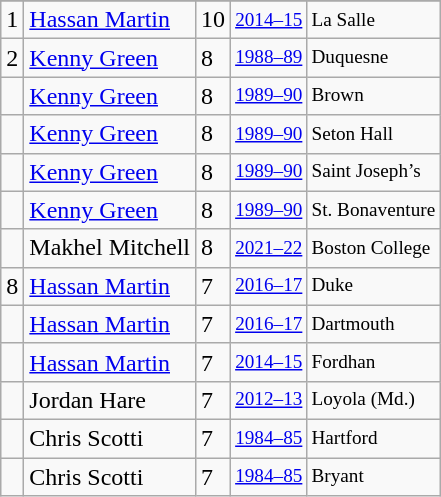<table class="wikitable">
<tr>
</tr>
<tr>
<td>1</td>
<td><a href='#'>Hassan Martin</a></td>
<td>10</td>
<td style="font-size:80%;"><a href='#'>2014–15</a></td>
<td style="font-size:80%;">La Salle</td>
</tr>
<tr>
<td>2</td>
<td><a href='#'>Kenny Green</a></td>
<td>8</td>
<td style="font-size:80%;"><a href='#'>1988–89</a></td>
<td style="font-size:80%;">Duquesne</td>
</tr>
<tr>
<td></td>
<td><a href='#'>Kenny Green</a></td>
<td>8</td>
<td style="font-size:80%;"><a href='#'>1989–90</a></td>
<td style="font-size:80%;">Brown</td>
</tr>
<tr>
<td></td>
<td><a href='#'>Kenny Green</a></td>
<td>8</td>
<td style="font-size:80%;"><a href='#'>1989–90</a></td>
<td style="font-size:80%;">Seton Hall</td>
</tr>
<tr>
<td></td>
<td><a href='#'>Kenny Green</a></td>
<td>8</td>
<td style="font-size:80%;"><a href='#'>1989–90</a></td>
<td style="font-size:80%;">Saint Joseph’s</td>
</tr>
<tr>
<td></td>
<td><a href='#'>Kenny Green</a></td>
<td>8</td>
<td style="font-size:80%;"><a href='#'>1989–90</a></td>
<td style="font-size:80%;">St. Bonaventure</td>
</tr>
<tr>
<td></td>
<td>Makhel Mitchell</td>
<td>8</td>
<td style="font-size:80%;"><a href='#'>2021–22</a></td>
<td style="font-size:80%;">Boston College</td>
</tr>
<tr>
<td>8</td>
<td><a href='#'>Hassan Martin</a></td>
<td>7</td>
<td style="font-size:80%;"><a href='#'>2016–17</a></td>
<td style="font-size:80%;">Duke</td>
</tr>
<tr>
<td></td>
<td><a href='#'>Hassan Martin</a></td>
<td>7</td>
<td style="font-size:80%;"><a href='#'>2016–17</a></td>
<td style="font-size:80%;">Dartmouth</td>
</tr>
<tr>
<td></td>
<td><a href='#'>Hassan Martin</a></td>
<td>7</td>
<td style="font-size:80%;"><a href='#'>2014–15</a></td>
<td style="font-size:80%;">Fordhan</td>
</tr>
<tr>
<td></td>
<td>Jordan Hare</td>
<td>7</td>
<td style="font-size:80%;"><a href='#'>2012–13</a></td>
<td style="font-size:80%;">Loyola (Md.)</td>
</tr>
<tr>
<td></td>
<td>Chris Scotti</td>
<td>7</td>
<td style="font-size:80%;"><a href='#'>1984–85</a></td>
<td style="font-size:80%;">Hartford</td>
</tr>
<tr>
<td></td>
<td>Chris Scotti</td>
<td>7</td>
<td style="font-size:80%;"><a href='#'>1984–85</a></td>
<td style="font-size:80%;">Bryant</td>
</tr>
</table>
